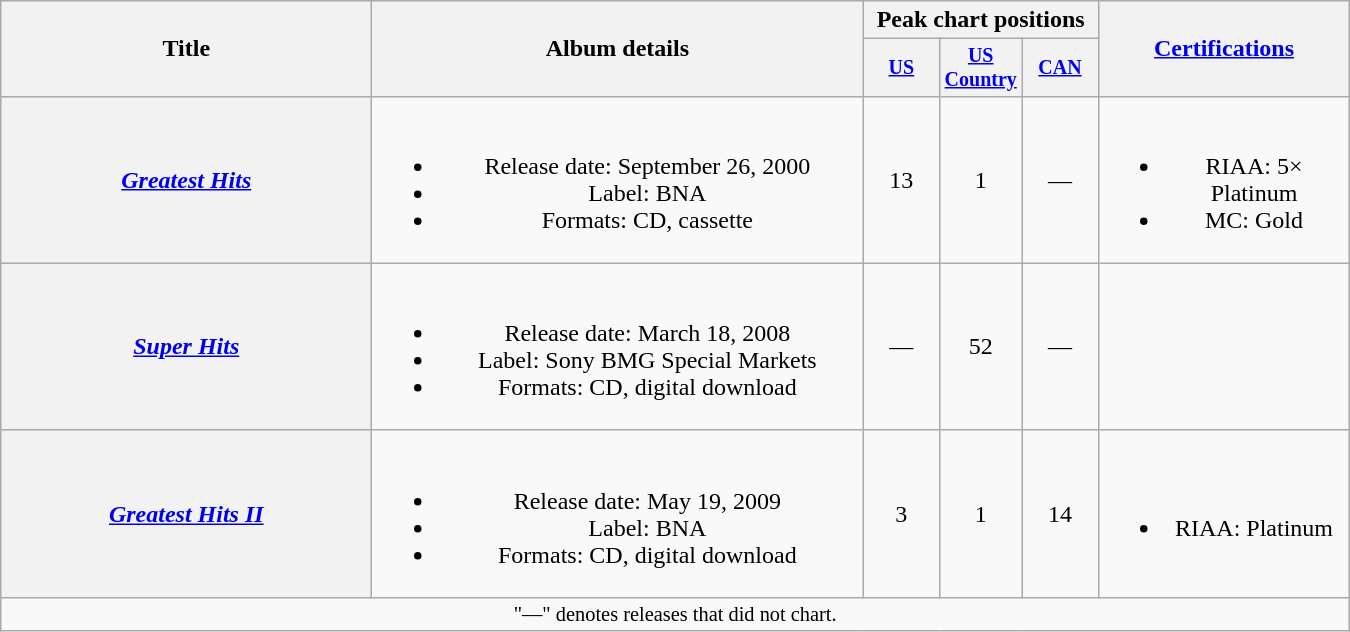<table class="wikitable plainrowheaders" style="text-align:center;">
<tr>
<th scope="col" rowspan="2" style="width:15em;">Title</th>
<th scope="col" rowspan="2" style="width:20em;">Album details</th>
<th scope="col" colspan="3">Peak chart positions</th>
<th scope="col" rowspan="2" style="width:10em;"><a href='#'>Certifications</a></th>
</tr>
<tr style="font-size:smaller;">
<th scope="col" width="45"><a href='#'>US</a><br></th>
<th scope="col" width="45"><a href='#'>US Country</a><br></th>
<th scope="col" width="45"><a href='#'>CAN</a><br></th>
</tr>
<tr>
<th scope="row"><em><a href='#'>Greatest Hits</a></em></th>
<td><br><ul><li>Release date: September 26, 2000</li><li>Label: BNA</li><li>Formats: CD, cassette</li></ul></td>
<td>13</td>
<td>1</td>
<td>—</td>
<td><br><ul><li>RIAA: 5× Platinum</li><li>MC: Gold</li></ul></td>
</tr>
<tr>
<th scope="row"><em><a href='#'>Super Hits</a></em></th>
<td><br><ul><li>Release date: March 18, 2008</li><li>Label: Sony BMG Special Markets</li><li>Formats: CD, digital download</li></ul></td>
<td>—</td>
<td>52</td>
<td>—</td>
<td></td>
</tr>
<tr>
<th scope="row"><em><a href='#'>Greatest Hits II</a></em></th>
<td><br><ul><li>Release date: May 19, 2009</li><li>Label: BNA</li><li>Formats: CD, digital download</li></ul></td>
<td>3</td>
<td>1</td>
<td>14</td>
<td><br><ul><li>RIAA: Platinum</li></ul></td>
</tr>
<tr>
<td colspan="7" style="font-size:85%">"—" denotes releases that did not chart.</td>
</tr>
</table>
